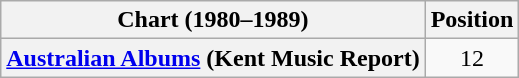<table class="wikitable plainrowheaders" style="text-align:center">
<tr>
<th scope="col">Chart (1980–1989)</th>
<th scope="col">Position</th>
</tr>
<tr>
<th scope="row"><a href='#'>Australian Albums</a> (Kent Music Report)</th>
<td>12</td>
</tr>
</table>
